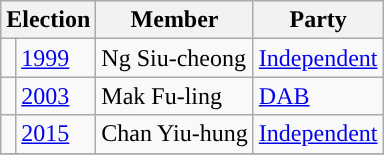<table class="wikitable">
<tr>
<th colspan="2">Election</th>
<th>Member</th>
<th>Party</th>
</tr>
<tr>
<td style="background-color:"></td>
<td><a href='#'>1999</a></td>
<td>Ng Siu-cheong</td>
<td><a href='#'>Independent</a></td>
</tr>
<tr>
<td style="background-color:"></td>
<td><a href='#'>2003</a></td>
<td>Mak Fu-ling</td>
<td><a href='#'>DAB</a></td>
</tr>
<tr>
<td style="background-color:"></td>
<td><a href='#'>2015</a></td>
<td>Chan Yiu-hung</td>
<td><a href='#'>Independent</a></td>
</tr>
<tr>
</tr>
</table>
